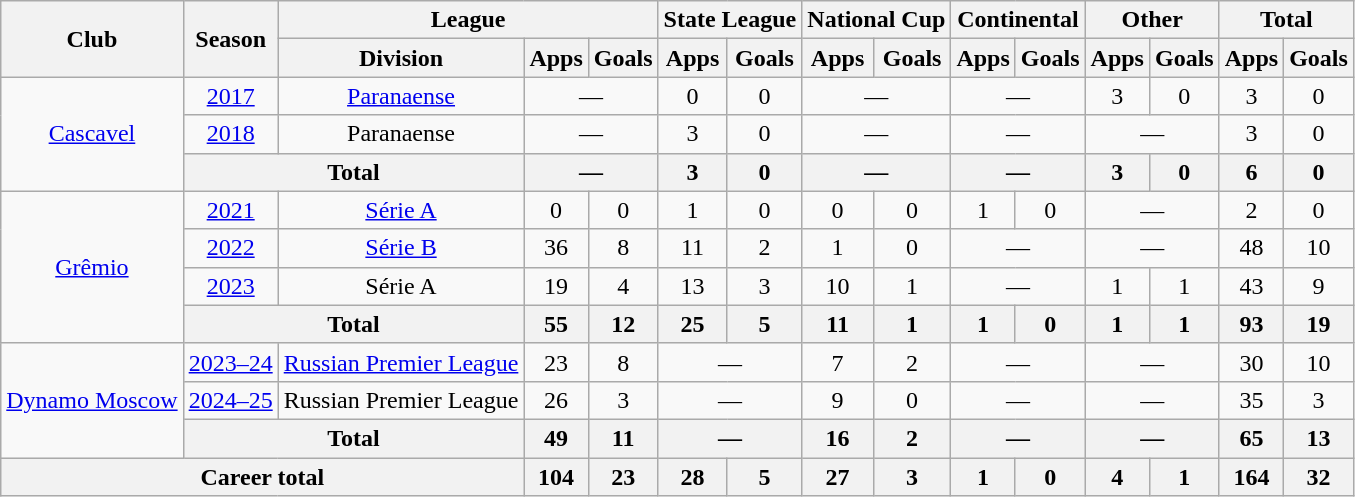<table class="wikitable" style="text-align:center">
<tr>
<th rowspan="2">Club</th>
<th rowspan="2">Season</th>
<th colspan="3">League</th>
<th colspan="2">State League</th>
<th colspan="2">National Cup</th>
<th colspan="2">Continental</th>
<th colspan="2">Other</th>
<th colspan="2">Total</th>
</tr>
<tr>
<th>Division</th>
<th>Apps</th>
<th>Goals</th>
<th>Apps</th>
<th>Goals</th>
<th>Apps</th>
<th>Goals</th>
<th>Apps</th>
<th>Goals</th>
<th>Apps</th>
<th>Goals</th>
<th>Apps</th>
<th>Goals</th>
</tr>
<tr>
<td rowspan="3"><a href='#'>Cascavel</a></td>
<td><a href='#'>2017</a></td>
<td><a href='#'>Paranaense</a></td>
<td colspan="2">—</td>
<td>0</td>
<td>0</td>
<td colspan="2">—</td>
<td colspan="2">—</td>
<td>3</td>
<td>0</td>
<td>3</td>
<td>0</td>
</tr>
<tr>
<td><a href='#'>2018</a></td>
<td>Paranaense</td>
<td colspan="2">—</td>
<td>3</td>
<td>0</td>
<td colspan="2">—</td>
<td colspan="2">—</td>
<td colspan="2">—</td>
<td>3</td>
<td>0</td>
</tr>
<tr>
<th colspan="2">Total</th>
<th colspan="2">—</th>
<th>3</th>
<th>0</th>
<th colspan="2">—</th>
<th colspan="2">—</th>
<th>3</th>
<th>0</th>
<th>6</th>
<th>0</th>
</tr>
<tr>
<td rowspan="4"><a href='#'>Grêmio</a></td>
<td><a href='#'>2021</a></td>
<td><a href='#'>Série A</a></td>
<td>0</td>
<td>0</td>
<td>1</td>
<td>0</td>
<td>0</td>
<td>0</td>
<td>1</td>
<td>0</td>
<td colspan="2">—</td>
<td>2</td>
<td>0</td>
</tr>
<tr>
<td><a href='#'>2022</a></td>
<td><a href='#'>Série B</a></td>
<td>36</td>
<td>8</td>
<td>11</td>
<td>2</td>
<td>1</td>
<td>0</td>
<td colspan="2">—</td>
<td colspan="2">—</td>
<td>48</td>
<td>10</td>
</tr>
<tr>
<td><a href='#'>2023</a></td>
<td>Série A</td>
<td>19</td>
<td>4</td>
<td>13</td>
<td>3</td>
<td>10</td>
<td>1</td>
<td colspan="2">—</td>
<td>1</td>
<td>1</td>
<td>43</td>
<td>9</td>
</tr>
<tr>
<th colspan="2">Total</th>
<th>55</th>
<th>12</th>
<th>25</th>
<th>5</th>
<th>11</th>
<th>1</th>
<th>1</th>
<th>0</th>
<th>1</th>
<th>1</th>
<th>93</th>
<th>19</th>
</tr>
<tr>
<td rowspan="3"><a href='#'>Dynamo Moscow</a></td>
<td><a href='#'>2023–24</a></td>
<td><a href='#'>Russian Premier League</a></td>
<td>23</td>
<td>8</td>
<td colspan="2">—</td>
<td>7</td>
<td>2</td>
<td colspan="2">—</td>
<td colspan="2">—</td>
<td>30</td>
<td>10</td>
</tr>
<tr>
<td><a href='#'>2024–25</a></td>
<td>Russian Premier League</td>
<td>26</td>
<td>3</td>
<td colspan="2">—</td>
<td>9</td>
<td>0</td>
<td colspan="2">—</td>
<td colspan="2">—</td>
<td>35</td>
<td>3</td>
</tr>
<tr>
<th colspan="2">Total</th>
<th>49</th>
<th>11</th>
<th colspan="2">—</th>
<th>16</th>
<th>2</th>
<th colspan="2">—</th>
<th colspan="2">—</th>
<th>65</th>
<th>13</th>
</tr>
<tr>
<th colspan="3">Career total</th>
<th>104</th>
<th>23</th>
<th>28</th>
<th>5</th>
<th>27</th>
<th>3</th>
<th>1</th>
<th>0</th>
<th>4</th>
<th>1</th>
<th>164</th>
<th>32</th>
</tr>
</table>
